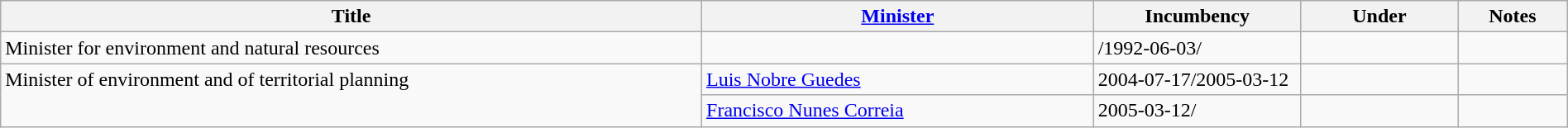<table class="wikitable" style="width:100%;">
<tr>
<th>Title</th>
<th style="width:25%;"><a href='#'>Minister</a></th>
<th style="width:160px;">Incumbency</th>
<th style="width:10%;">Under</th>
<th style="width:7%;">Notes</th>
</tr>
<tr>
<td>Minister for environment and natural resources</td>
<td></td>
<td>/1992-06-03/</td>
<td></td>
<td></td>
</tr>
<tr>
<td rowspan="2" style="vertical-align:top;">Minister of environment and of territorial planning</td>
<td><a href='#'>Luis Nobre Guedes</a></td>
<td>2004-07-17/2005-03-12</td>
<td></td>
<td></td>
</tr>
<tr>
<td><a href='#'>Francisco Nunes Correia</a></td>
<td>2005-03-12/</td>
<td></td>
<td></td>
</tr>
</table>
